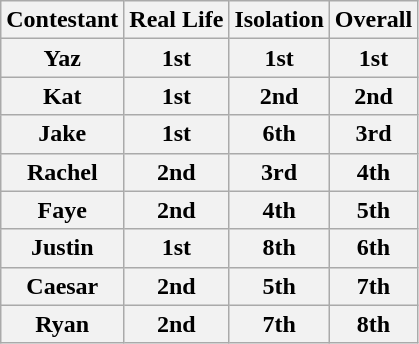<table class="wikitable">
<tr>
<th>Contestant</th>
<th>Real Life</th>
<th>Isolation</th>
<th>Overall</th>
</tr>
<tr>
<th>Yaz</th>
<th>1st</th>
<th>1st</th>
<th>1st</th>
</tr>
<tr>
<th>Kat</th>
<th>1st</th>
<th>2nd</th>
<th>2nd</th>
</tr>
<tr>
<th>Jake</th>
<th>1st</th>
<th>6th</th>
<th>3rd</th>
</tr>
<tr>
<th>Rachel</th>
<th>2nd</th>
<th>3rd</th>
<th>4th</th>
</tr>
<tr>
<th>Faye</th>
<th>2nd</th>
<th>4th</th>
<th>5th</th>
</tr>
<tr>
<th>Justin</th>
<th>1st</th>
<th>8th</th>
<th>6th</th>
</tr>
<tr>
<th>Caesar</th>
<th>2nd</th>
<th>5th</th>
<th>7th</th>
</tr>
<tr>
<th>Ryan</th>
<th>2nd</th>
<th>7th</th>
<th>8th</th>
</tr>
</table>
